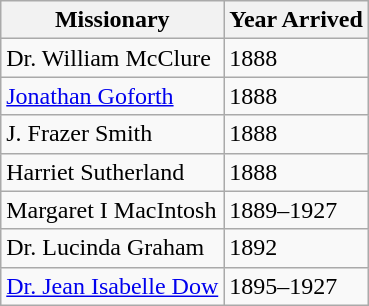<table class="wikitable">
<tr>
<th>Missionary</th>
<th>Year Arrived</th>
</tr>
<tr>
<td>Dr. William McClure</td>
<td>1888</td>
</tr>
<tr>
<td><a href='#'>Jonathan Goforth</a></td>
<td>1888</td>
</tr>
<tr>
<td>J. Frazer Smith</td>
<td>1888</td>
</tr>
<tr>
<td>Harriet Sutherland</td>
<td>1888</td>
</tr>
<tr>
<td>Margaret I MacIntosh</td>
<td>1889–1927</td>
</tr>
<tr>
<td>Dr. Lucinda Graham</td>
<td>1892</td>
</tr>
<tr>
<td><a href='#'>Dr. Jean Isabelle Dow</a></td>
<td>1895–1927</td>
</tr>
</table>
